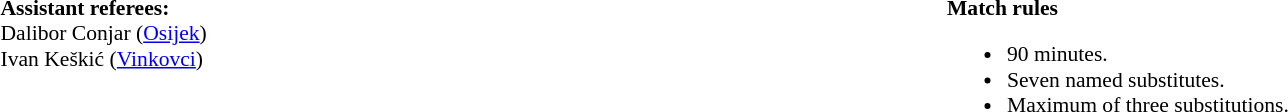<table style="width:100%; font-size:90%;">
<tr>
<td style="width:50%; vertical-align:top;"><br><strong>Assistant referees:</strong>
<br>Dalibor Conjar (<a href='#'>Osijek</a>)
<br>Ivan Keškić (<a href='#'>Vinkovci</a>)</td>
<td style="width:60%; vertical-align:top;"><br><strong>Match rules</strong><ul><li>90 minutes.</li><li>Seven named substitutes.</li><li>Maximum of three substitutions.</li></ul></td>
</tr>
</table>
